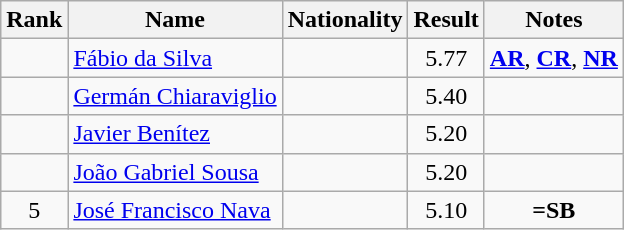<table class="wikitable sortable" style="text-align:center">
<tr>
<th>Rank</th>
<th>Name</th>
<th>Nationality</th>
<th>Result</th>
<th>Notes</th>
</tr>
<tr>
<td></td>
<td align=left><a href='#'>Fábio da Silva</a></td>
<td align=left></td>
<td>5.77</td>
<td><a href='#'><strong>AR</strong></a>, <a href='#'><strong>CR</strong></a>, <a href='#'><strong>NR</strong></a></td>
</tr>
<tr>
<td></td>
<td align=left><a href='#'>Germán Chiaraviglio</a></td>
<td align=left></td>
<td>5.40</td>
<td></td>
</tr>
<tr>
<td></td>
<td align=left><a href='#'>Javier Benítez</a></td>
<td align=left></td>
<td>5.20</td>
<td></td>
</tr>
<tr>
<td></td>
<td align=left><a href='#'>João Gabriel Sousa</a></td>
<td align=left></td>
<td>5.20</td>
<td></td>
</tr>
<tr>
<td>5</td>
<td align=left><a href='#'>José Francisco Nava</a></td>
<td align=left></td>
<td>5.10</td>
<td><strong>=SB</strong></td>
</tr>
</table>
